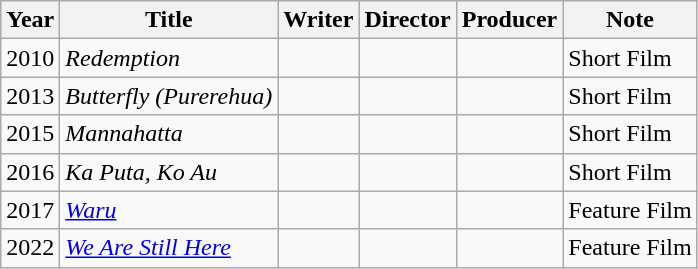<table class="wikitable sortable">
<tr>
<th>Year</th>
<th>Title</th>
<th>Writer</th>
<th>Director</th>
<th>Producer</th>
<th>Note</th>
</tr>
<tr>
<td>2010</td>
<td><em>Redemption</em></td>
<td style="text-align:center;"></td>
<td style="text-align:center;"></td>
<td style="text-align:center;"></td>
<td>Short Film</td>
</tr>
<tr>
<td>2013</td>
<td><em>Butterfly (Purerehua)</em></td>
<td style="text-align:center;"></td>
<td style="text-align:center;"></td>
<td style="text-align:center;"></td>
<td>Short Film</td>
</tr>
<tr>
<td>2015</td>
<td><em>Mannahatta</em></td>
<td style="text-align:center;"></td>
<td style="text-align:center;"></td>
<td style="text-align:center;"></td>
<td>Short Film</td>
</tr>
<tr>
<td>2016</td>
<td><em>Ka Puta, Ko Au</em></td>
<td style="text-align:center;"></td>
<td style="text-align:center;"></td>
<td style="text-align:center;"></td>
<td>Short Film</td>
</tr>
<tr>
<td>2017</td>
<td><em><a href='#'>Waru</a></em></td>
<td style="text-align:center;"></td>
<td style="text-align:center;"></td>
<td style="text-align:center;"></td>
<td>Feature Film</td>
</tr>
<tr>
<td>2022</td>
<td><em><a href='#'>We Are Still Here</a></em></td>
<td style="text-align:center;"></td>
<td style="text-align:center;"></td>
<td style="text-align:center;"></td>
<td>Feature Film</td>
</tr>
</table>
